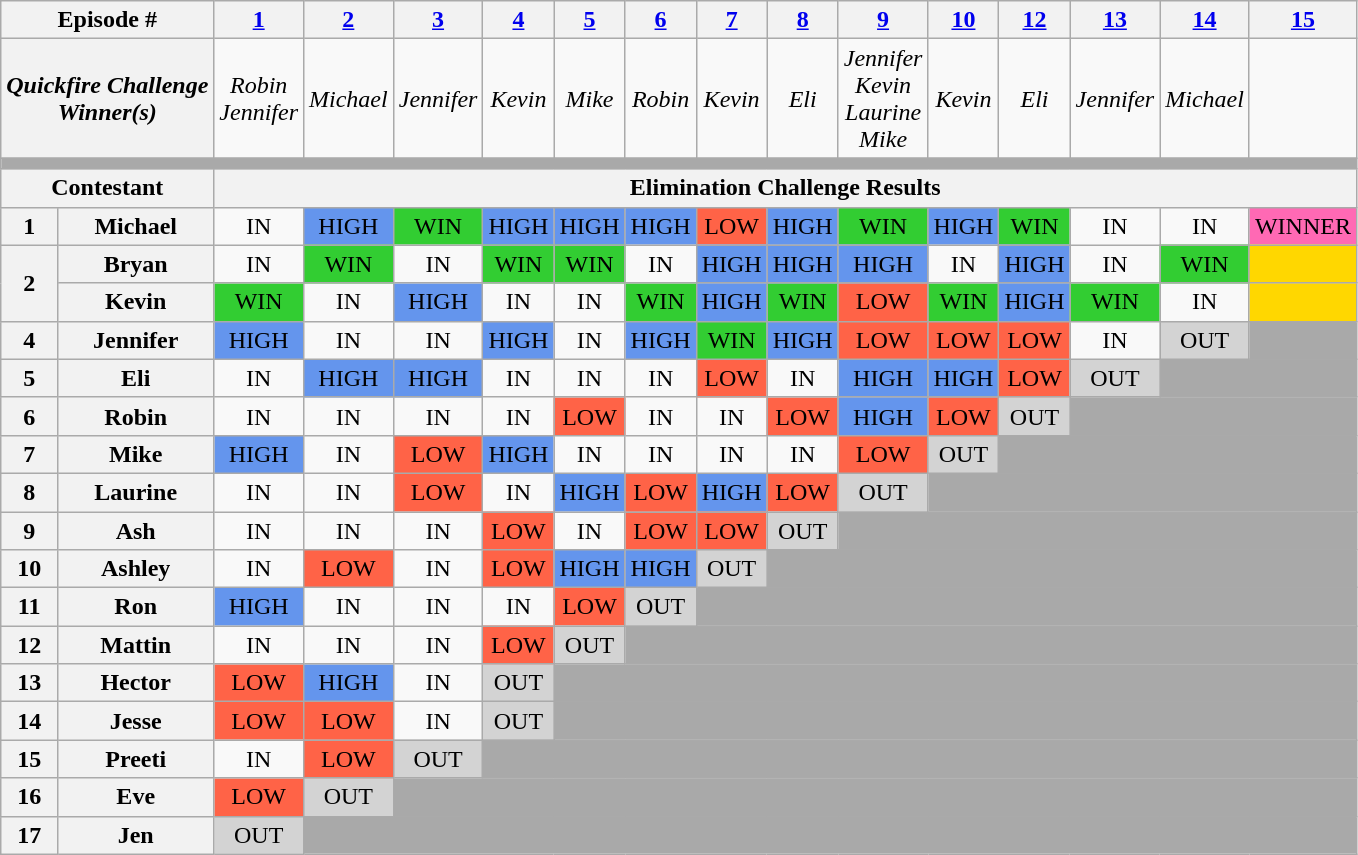<table class="wikitable" style="text-align:center; font-size:100%">
<tr>
<th colspan=2>Episode #</th>
<th><a href='#'>1</a></th>
<th><a href='#'>2</a></th>
<th><a href='#'>3</a></th>
<th><a href='#'>4</a></th>
<th><a href='#'>5</a></th>
<th><a href='#'>6</a></th>
<th><a href='#'>7</a></th>
<th><a href='#'>8</a></th>
<th><a href='#'>9</a></th>
<th><a href='#'>10</a></th>
<th><a href='#'>12</a></th>
<th><a href='#'>13</a></th>
<th><a href='#'>14</a></th>
<th><a href='#'>15</a></th>
</tr>
<tr>
<th colspan=2><em>Quickfire Challenge<br>Winner(s)</em></th>
<td><em>Robin</em><br><em>Jennifer</em></td>
<td><em>Michael</em></td>
<td><em>Jennifer</em></td>
<td><em>Kevin</em></td>
<td><em>Mike</em></td>
<td><em>Robin</em></td>
<td><em>Kevin</em></td>
<td><em>Eli</em></td>
<td><em>Jennifer</em><br><em>Kevin</em><br><em>Laurine</em><br><em>Mike</em></td>
<td><em>Kevin</em></td>
<td><em>Eli</em></td>
<td><em>Jennifer</em></td>
<td><em>Michael</em></td>
<td></td>
</tr>
<tr>
<td colspan="19" style="background:darkgrey;"></td>
</tr>
<tr>
<th colspan=2>Contestant</th>
<th colspan="17">Elimination Challenge Results</th>
</tr>
<tr>
<th>1</th>
<th>Michael</th>
<td>IN</td>
<td style="background:cornflowerblue;">HIGH</td>
<td style="background:limegreen;">WIN</td>
<td style="background:cornflowerblue;">HIGH</td>
<td style="background:cornflowerblue;">HIGH</td>
<td style="background:cornflowerblue;">HIGH</td>
<td style="background:tomato;">LOW</td>
<td style="background:cornflowerblue;">HIGH</td>
<td style="background:limegreen;">WIN</td>
<td style="background:cornflowerblue;">HIGH</td>
<td style="background:limegreen;">WIN</td>
<td>IN</td>
<td>IN</td>
<td style="background:hotpink;">WINNER</td>
</tr>
<tr>
<th rowspan="2">2</th>
<th>Bryan</th>
<td>IN</td>
<td style="background:limegreen;">WIN</td>
<td>IN</td>
<td style="background:limegreen;">WIN</td>
<td style="background:limegreen;">WIN</td>
<td>IN</td>
<td style="background:cornflowerblue;">HIGH</td>
<td style="background:cornflowerblue;">HIGH</td>
<td style="background:cornflowerblue;">HIGH</td>
<td>IN</td>
<td style="background:cornflowerblue;">HIGH</td>
<td>IN</td>
<td style="background:limegreen;">WIN</td>
<td style="background:gold;"></td>
</tr>
<tr>
<th>Kevin</th>
<td style="background:limegreen;">WIN</td>
<td>IN</td>
<td style="background:cornflowerblue;">HIGH</td>
<td>IN</td>
<td>IN</td>
<td style="background:limegreen;">WIN</td>
<td style="background:cornflowerblue;">HIGH</td>
<td style="background:limegreen;">WIN</td>
<td style="background:tomato;">LOW</td>
<td style="background:limegreen;">WIN</td>
<td style="background:cornflowerblue;">HIGH</td>
<td style="background:limegreen;">WIN</td>
<td>IN</td>
<td style="background:gold;"></td>
</tr>
<tr>
<th>4</th>
<th>Jennifer</th>
<td style="background:cornflowerblue;">HIGH</td>
<td>IN</td>
<td>IN</td>
<td style="background:cornflowerblue;">HIGH</td>
<td>IN</td>
<td style="background:cornflowerblue;">HIGH</td>
<td style="background:limegreen;">WIN</td>
<td style="background:cornflowerblue;">HIGH</td>
<td style="background:tomato;">LOW</td>
<td style="background:tomato;">LOW</td>
<td style="background:tomato;">LOW</td>
<td>IN</td>
<td style="background:lightgrey;">OUT</td>
<td bgcolor="darkgray"></td>
</tr>
<tr>
<th>5</th>
<th>Eli</th>
<td>IN</td>
<td style="background:cornflowerblue;">HIGH</td>
<td style="background:cornflowerblue;">HIGH</td>
<td>IN</td>
<td>IN</td>
<td>IN</td>
<td style="background:tomato;">LOW</td>
<td>IN</td>
<td style="background:cornflowerblue;">HIGH</td>
<td style="background:cornflowerblue;">HIGH</td>
<td style="background:tomato;">LOW</td>
<td style="background:lightgrey;">OUT</td>
<td bgcolor="darkgray" colspan=2></td>
</tr>
<tr>
<th>6</th>
<th>Robin</th>
<td>IN</td>
<td>IN</td>
<td>IN</td>
<td>IN</td>
<td style="background:tomato;">LOW</td>
<td>IN</td>
<td>IN</td>
<td style="background:tomato;">LOW</td>
<td style="background:cornflowerblue;">HIGH</td>
<td style="background:tomato;">LOW</td>
<td style="background:lightgrey;">OUT</td>
<td bgcolor="darkgray" colspan=3></td>
</tr>
<tr>
<th>7</th>
<th>Mike</th>
<td style="background:cornflowerblue;">HIGH</td>
<td>IN</td>
<td style="background:tomato;">LOW</td>
<td style="background:cornflowerblue;">HIGH</td>
<td>IN</td>
<td>IN</td>
<td>IN</td>
<td>IN</td>
<td style="background:tomato;">LOW</td>
<td style="background:lightgrey;">OUT</td>
<td bgcolor="darkgray" colspan=4></td>
</tr>
<tr>
<th>8</th>
<th>Laurine</th>
<td>IN</td>
<td>IN</td>
<td style="background:tomato;">LOW</td>
<td>IN</td>
<td style="background:cornflowerblue;">HIGH</td>
<td style="background:tomato;">LOW</td>
<td style="background:cornflowerblue;">HIGH</td>
<td style="background:tomato;">LOW</td>
<td style="background:lightgrey;">OUT</td>
<td bgcolor="darkgray" colspan=5></td>
</tr>
<tr>
<th>9</th>
<th>Ash</th>
<td>IN</td>
<td>IN</td>
<td>IN</td>
<td style="background:tomato;">LOW</td>
<td>IN</td>
<td style="background:tomato;">LOW</td>
<td style="background:tomato;">LOW</td>
<td style="background:lightgrey;">OUT</td>
<td bgcolor="darkgray" colspan=6></td>
</tr>
<tr>
<th>10</th>
<th>Ashley</th>
<td>IN</td>
<td style="background:tomato;">LOW</td>
<td>IN</td>
<td style="background:tomato;">LOW</td>
<td style="background:cornflowerblue;">HIGH</td>
<td style="background:cornflowerblue;">HIGH</td>
<td style="background:lightgrey;">OUT</td>
<td bgcolor="darkgray" colspan=7></td>
</tr>
<tr>
<th>11</th>
<th>Ron</th>
<td style="background:cornflowerblue;">HIGH</td>
<td>IN</td>
<td>IN</td>
<td>IN</td>
<td style="background:tomato;">LOW</td>
<td style="background:lightgrey;">OUT</td>
<td bgcolor="darkgray" colspan=8></td>
</tr>
<tr>
<th>12</th>
<th>Mattin</th>
<td>IN</td>
<td>IN</td>
<td>IN</td>
<td style="background:tomato;">LOW</td>
<td style="background:lightgrey;">OUT</td>
<td bgcolor="darkgray" colspan=9></td>
</tr>
<tr>
<th>13</th>
<th>Hector</th>
<td style="background:tomato;">LOW</td>
<td style="background:cornflowerblue;">HIGH</td>
<td>IN</td>
<td style="background:lightgrey;">OUT</td>
<td bgcolor="darkgray" colspan=10></td>
</tr>
<tr>
<th>14</th>
<th>Jesse</th>
<td style="background:tomato;">LOW</td>
<td style="background:tomato;">LOW</td>
<td>IN</td>
<td bgcolor="lightgrey">OUT</td>
<td bgcolor="darkgray" colspan=10></td>
</tr>
<tr>
<th>15</th>
<th>Preeti</th>
<td>IN</td>
<td style="background:tomato;">LOW</td>
<td style="background:lightgrey;">OUT</td>
<td bgcolor="darkgray" colspan=11></td>
</tr>
<tr>
<th>16</th>
<th>Eve</th>
<td style="background:tomato;">LOW</td>
<td style="background:lightgrey;">OUT</td>
<td bgcolor="darkgray" colspan=12></td>
</tr>
<tr>
<th>17</th>
<th>Jen</th>
<td style="background:lightgrey;">OUT</td>
<td bgcolor="darkgray" colspan=13></td>
</tr>
</table>
